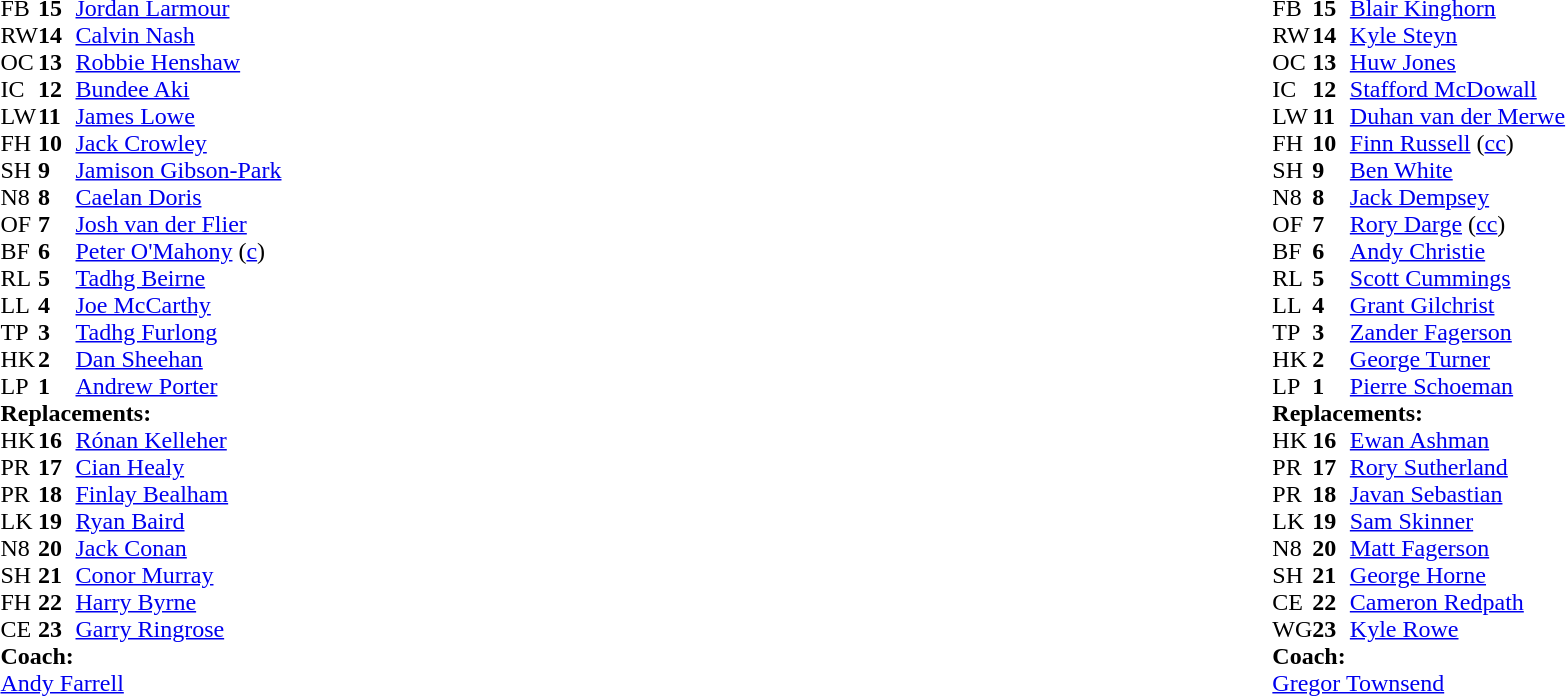<table style="width:100%">
<tr>
<td style="vertical-align:top; width:50%"><br><table cellspacing="0" cellpadding="0">
<tr>
<th width="25"></th>
<th width="25"></th>
</tr>
<tr>
<td>FB</td>
<td><strong>15</strong></td>
<td><a href='#'>Jordan Larmour</a></td>
<td></td>
<td></td>
</tr>
<tr>
<td>RW</td>
<td><strong>14</strong></td>
<td><a href='#'>Calvin Nash</a></td>
<td></td>
<td></td>
</tr>
<tr>
<td>OC</td>
<td><strong>13</strong></td>
<td><a href='#'>Robbie Henshaw</a></td>
</tr>
<tr>
<td>IC</td>
<td><strong>12</strong></td>
<td><a href='#'>Bundee Aki</a></td>
</tr>
<tr>
<td>LW</td>
<td><strong>11</strong></td>
<td><a href='#'>James Lowe</a></td>
</tr>
<tr>
<td>FH</td>
<td><strong>10</strong></td>
<td><a href='#'>Jack Crowley</a></td>
</tr>
<tr>
<td>SH</td>
<td><strong>9</strong></td>
<td><a href='#'>Jamison Gibson-Park</a></td>
<td></td>
<td></td>
</tr>
<tr>
<td>N8</td>
<td><strong>8</strong></td>
<td><a href='#'>Caelan Doris</a></td>
</tr>
<tr>
<td>OF</td>
<td><strong>7</strong></td>
<td><a href='#'>Josh van der Flier</a></td>
</tr>
<tr>
<td>BF</td>
<td><strong>6</strong></td>
<td><a href='#'>Peter O'Mahony</a> (<a href='#'>c</a>)</td>
<td></td>
<td></td>
</tr>
<tr>
<td>RL</td>
<td><strong>5</strong></td>
<td><a href='#'>Tadhg Beirne</a></td>
</tr>
<tr>
<td>LL</td>
<td><strong>4</strong></td>
<td><a href='#'>Joe McCarthy</a></td>
<td></td>
<td></td>
</tr>
<tr>
<td>TP</td>
<td><strong>3</strong></td>
<td><a href='#'>Tadhg Furlong</a></td>
<td></td>
<td></td>
</tr>
<tr>
<td>HK</td>
<td><strong>2</strong></td>
<td><a href='#'>Dan Sheehan</a></td>
<td></td>
<td></td>
</tr>
<tr>
<td>LP</td>
<td><strong>1</strong></td>
<td><a href='#'>Andrew Porter</a></td>
<td></td>
<td></td>
</tr>
<tr>
<td colspan="3"><strong>Replacements:</strong></td>
</tr>
<tr>
<td>HK</td>
<td><strong>16</strong></td>
<td><a href='#'>Rónan Kelleher</a></td>
<td></td>
<td></td>
</tr>
<tr>
<td>PR</td>
<td><strong>17</strong></td>
<td><a href='#'>Cian Healy</a></td>
<td></td>
<td></td>
</tr>
<tr>
<td>PR</td>
<td><strong>18</strong></td>
<td><a href='#'>Finlay Bealham</a></td>
<td></td>
<td></td>
</tr>
<tr>
<td>LK</td>
<td><strong>19</strong></td>
<td><a href='#'>Ryan Baird</a></td>
<td></td>
<td></td>
</tr>
<tr>
<td>N8</td>
<td><strong>20</strong></td>
<td><a href='#'>Jack Conan</a></td>
<td></td>
<td></td>
</tr>
<tr>
<td>SH</td>
<td><strong>21</strong></td>
<td><a href='#'>Conor Murray</a></td>
<td></td>
<td></td>
</tr>
<tr>
<td>FH</td>
<td><strong>22</strong></td>
<td><a href='#'>Harry Byrne</a></td>
<td></td>
<td></td>
</tr>
<tr>
<td>CE</td>
<td><strong>23</strong></td>
<td><a href='#'>Garry Ringrose</a></td>
<td></td>
<td></td>
</tr>
<tr>
<td colspan="3"><strong>Coach:</strong></td>
</tr>
<tr>
<td colspan="3"><a href='#'>Andy Farrell</a></td>
</tr>
</table>
</td>
<td style="vertical-align:top"></td>
<td style="vertical-align:top; width:50%"><br><table cellspacing="0" cellpadding="0" style="margin:auto">
<tr>
<th width="25"></th>
<th width="25"></th>
</tr>
<tr>
<td>FB</td>
<td><strong>15</strong></td>
<td><a href='#'>Blair Kinghorn</a></td>
<td></td>
<td></td>
</tr>
<tr>
<td>RW</td>
<td><strong>14</strong></td>
<td><a href='#'>Kyle Steyn</a></td>
</tr>
<tr>
<td>OC</td>
<td><strong>13</strong></td>
<td><a href='#'>Huw Jones</a></td>
</tr>
<tr>
<td>IC</td>
<td><strong>12</strong></td>
<td><a href='#'>Stafford McDowall</a></td>
<td></td>
<td></td>
</tr>
<tr>
<td>LW</td>
<td><strong>11</strong></td>
<td><a href='#'>Duhan van der Merwe</a></td>
</tr>
<tr>
<td>FH</td>
<td><strong>10</strong></td>
<td><a href='#'>Finn Russell</a> (<a href='#'>cc</a>)</td>
</tr>
<tr>
<td>SH</td>
<td><strong>9</strong></td>
<td><a href='#'>Ben White</a></td>
<td></td>
<td></td>
</tr>
<tr>
<td>N8</td>
<td><strong>8</strong></td>
<td><a href='#'>Jack Dempsey</a></td>
</tr>
<tr>
<td>OF</td>
<td><strong>7</strong></td>
<td><a href='#'>Rory Darge</a> (<a href='#'>cc</a>)</td>
</tr>
<tr>
<td>BF</td>
<td><strong>6</strong></td>
<td><a href='#'>Andy Christie</a></td>
<td></td>
<td></td>
<td></td>
<td></td>
</tr>
<tr>
<td>RL</td>
<td><strong>5</strong></td>
<td><a href='#'>Scott Cummings</a></td>
<td></td>
<td></td>
</tr>
<tr>
<td>LL</td>
<td><strong>4</strong></td>
<td><a href='#'>Grant Gilchrist</a></td>
</tr>
<tr>
<td>TP</td>
<td><strong>3</strong></td>
<td><a href='#'>Zander Fagerson</a></td>
<td></td>
<td></td>
</tr>
<tr>
<td>HK</td>
<td><strong>2</strong></td>
<td><a href='#'>George Turner</a></td>
<td></td>
<td></td>
<td></td>
<td></td>
</tr>
<tr>
<td>LP</td>
<td><strong>1</strong></td>
<td><a href='#'>Pierre Schoeman</a></td>
<td></td>
<td></td>
</tr>
<tr>
<td colspan="3"><strong>Replacements:</strong></td>
</tr>
<tr>
<td>HK</td>
<td><strong>16</strong></td>
<td><a href='#'>Ewan Ashman</a></td>
<td></td>
<td></td>
</tr>
<tr>
<td>PR</td>
<td><strong>17</strong></td>
<td><a href='#'>Rory Sutherland</a></td>
<td></td>
<td></td>
</tr>
<tr>
<td>PR</td>
<td><strong>18</strong></td>
<td><a href='#'>Javan Sebastian</a></td>
<td></td>
<td></td>
</tr>
<tr>
<td>LK</td>
<td><strong>19</strong></td>
<td><a href='#'>Sam Skinner</a></td>
<td></td>
<td></td>
</tr>
<tr>
<td>N8</td>
<td><strong>20</strong></td>
<td><a href='#'>Matt Fagerson</a></td>
<td></td>
<td></td>
</tr>
<tr>
<td>SH</td>
<td><strong>21</strong></td>
<td><a href='#'>George Horne</a></td>
<td></td>
<td></td>
</tr>
<tr>
<td>CE</td>
<td><strong>22</strong></td>
<td><a href='#'>Cameron Redpath</a></td>
<td></td>
<td></td>
</tr>
<tr>
<td>WG</td>
<td><strong>23</strong></td>
<td><a href='#'>Kyle Rowe</a></td>
<td></td>
<td></td>
</tr>
<tr>
<td colspan="3"><strong>Coach:</strong></td>
</tr>
<tr>
<td colspan="3"><a href='#'>Gregor Townsend</a></td>
</tr>
</table>
</td>
</tr>
</table>
